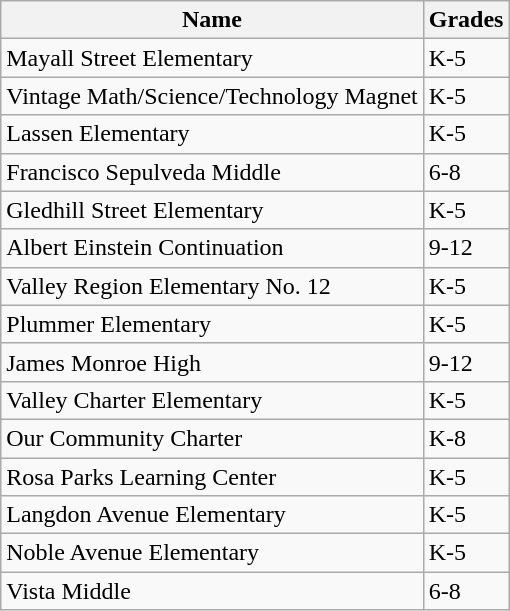<table class="wikitable sortable">
<tr>
<th>Name</th>
<th>Grades</th>
</tr>
<tr>
<td>Mayall Street Elementary</td>
<td>K-5</td>
</tr>
<tr>
<td>Vintage Math/Science/Technology Magnet</td>
<td>K-5</td>
</tr>
<tr>
<td>Lassen Elementary</td>
<td>K-5</td>
</tr>
<tr>
<td>Francisco Sepulveda Middle</td>
<td>6-8</td>
</tr>
<tr>
<td>Gledhill Street Elementary</td>
<td>K-5</td>
</tr>
<tr>
<td>Albert Einstein Continuation</td>
<td>9-12</td>
</tr>
<tr>
<td>Valley Region Elementary No. 12</td>
<td>K-5</td>
</tr>
<tr>
<td>Plummer Elementary</td>
<td>K-5</td>
</tr>
<tr>
<td>James Monroe High</td>
<td>9-12</td>
</tr>
<tr>
<td>Valley Charter Elementary</td>
<td>K-5</td>
</tr>
<tr>
<td>Our Community Charter</td>
<td>K-8</td>
</tr>
<tr>
<td>Rosa Parks Learning Center</td>
<td>K-5</td>
</tr>
<tr>
<td>Langdon Avenue Elementary</td>
<td>K-5</td>
</tr>
<tr>
<td>Noble Avenue Elementary</td>
<td>K-5</td>
</tr>
<tr>
<td>Vista Middle</td>
<td>6-8</td>
</tr>
</table>
